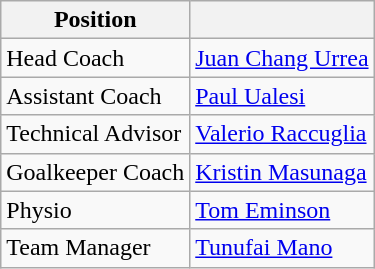<table class="wikitable">
<tr>
<th>Position</th>
<th></th>
</tr>
<tr>
<td>Head Coach</td>
<td> <a href='#'>Juan Chang Urrea</a></td>
</tr>
<tr>
<td>Assistant Coach</td>
<td> <a href='#'>Paul Ualesi</a></td>
</tr>
<tr>
<td>Technical Advisor</td>
<td> <a href='#'>Valerio Raccuglia</a></td>
</tr>
<tr>
<td>Goalkeeper Coach</td>
<td> <a href='#'>Kristin Masunaga</a></td>
</tr>
<tr>
<td>Physio</td>
<td> <a href='#'>Tom Eminson</a></td>
</tr>
<tr>
<td>Team Manager</td>
<td> <a href='#'>Tunufai Mano</a></td>
</tr>
</table>
